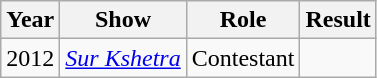<table class="wikitable">
<tr>
<th>Year</th>
<th>Show</th>
<th>Role</th>
<th>Result</th>
</tr>
<tr>
<td>2012</td>
<td><em><a href='#'>Sur Kshetra</a></em></td>
<td>Contestant</td>
<td></td>
</tr>
</table>
